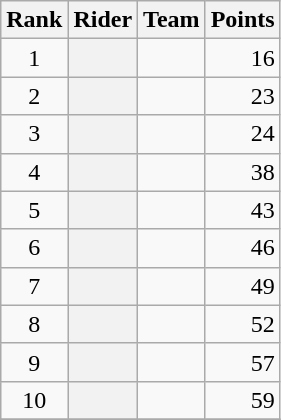<table class="wikitable plainrowheaders">
<tr>
<th scope="col">Rank</th>
<th scope="col">Rider</th>
<th scope="col">Team</th>
<th scope="col">Points</th>
</tr>
<tr>
<td style="text-align:center;">1</td>
<th scope="row"> </th>
<td></td>
<td style="text-align:right;">16</td>
</tr>
<tr>
<td style="text-align:center;">2</td>
<th scope="row"> </th>
<td></td>
<td style="text-align:right;">23</td>
</tr>
<tr>
<td style="text-align:center;">3</td>
<th scope="row"></th>
<td></td>
<td style="text-align:right;">24</td>
</tr>
<tr>
<td style="text-align:center;">4</td>
<th scope="row"></th>
<td></td>
<td style="text-align:right;">38</td>
</tr>
<tr>
<td style="text-align:center;">5</td>
<th scope="row"></th>
<td></td>
<td style="text-align:right;">43</td>
</tr>
<tr>
<td style="text-align:center;">6</td>
<th scope="row"></th>
<td></td>
<td style="text-align:right;">46</td>
</tr>
<tr>
<td style="text-align:center;">7</td>
<th scope="row"></th>
<td></td>
<td style="text-align:right;">49</td>
</tr>
<tr>
<td style="text-align:center;">8</td>
<th scope="row"></th>
<td></td>
<td style="text-align:right;">52</td>
</tr>
<tr>
<td style="text-align:center;">9</td>
<th scope="row"></th>
<td></td>
<td style="text-align:right;">57</td>
</tr>
<tr>
<td style="text-align:center;">10</td>
<th scope="row"></th>
<td></td>
<td style="text-align:right;">59</td>
</tr>
<tr>
</tr>
</table>
